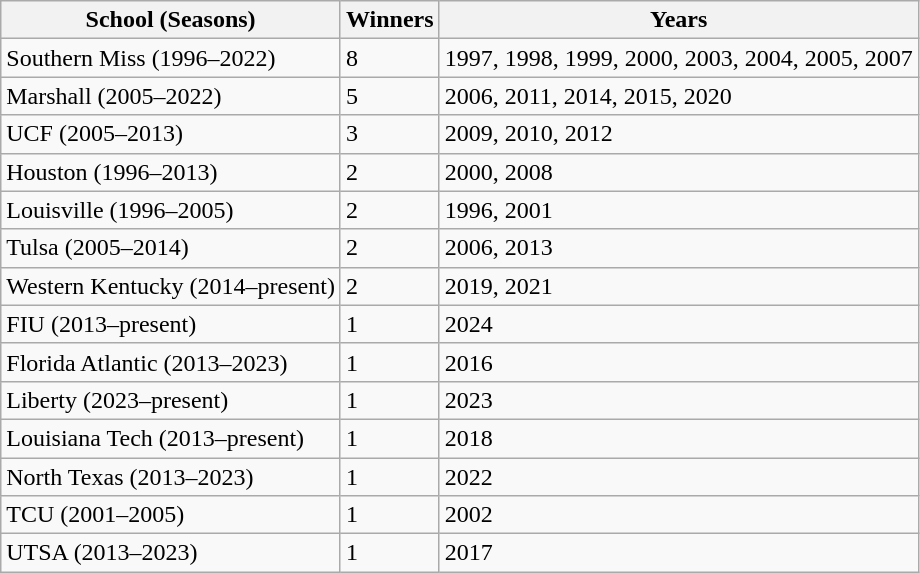<table class="wikitable">
<tr>
<th>School (Seasons)</th>
<th>Winners</th>
<th>Years</th>
</tr>
<tr>
<td>Southern Miss (1996–2022)</td>
<td>8</td>
<td>1997, 1998, 1999, 2000, 2003, 2004, 2005, 2007</td>
</tr>
<tr>
<td>Marshall (2005–2022)</td>
<td>5</td>
<td>2006, 2011, 2014, 2015, 2020</td>
</tr>
<tr>
<td>UCF (2005–2013)</td>
<td>3</td>
<td>2009, 2010, 2012</td>
</tr>
<tr>
<td>Houston (1996–2013)</td>
<td>2</td>
<td>2000, 2008</td>
</tr>
<tr>
<td>Louisville (1996–2005)</td>
<td>2</td>
<td>1996, 2001</td>
</tr>
<tr>
<td>Tulsa (2005–2014)</td>
<td>2</td>
<td>2006, 2013</td>
</tr>
<tr>
<td>Western Kentucky (2014–present)</td>
<td>2</td>
<td>2019, 2021</td>
</tr>
<tr>
<td>FIU (2013–present)</td>
<td>1</td>
<td>2024</td>
</tr>
<tr>
<td>Florida Atlantic (2013–2023)</td>
<td>1</td>
<td>2016</td>
</tr>
<tr>
<td>Liberty (2023–present)</td>
<td>1</td>
<td>2023</td>
</tr>
<tr>
<td>Louisiana Tech (2013–present)</td>
<td>1</td>
<td>2018</td>
</tr>
<tr>
<td>North Texas (2013–2023)</td>
<td>1</td>
<td>2022</td>
</tr>
<tr>
<td>TCU (2001–2005)</td>
<td>1</td>
<td>2002</td>
</tr>
<tr>
<td>UTSA (2013–2023)</td>
<td>1</td>
<td>2017</td>
</tr>
</table>
